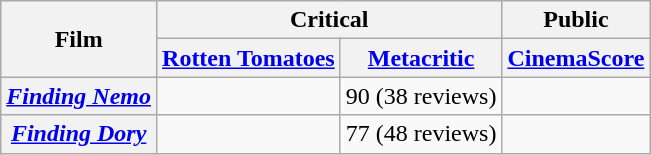<table class="wikitable plainrowheaders unsortable" style="text-align: center;">
<tr>
<th scope="col" rowspan="2">Film</th>
<th scope="col" colspan="2">Critical</th>
<th colspan="2" scope="col">Public</th>
</tr>
<tr>
<th scope="col"><a href='#'>Rotten Tomatoes</a></th>
<th scope="col"><a href='#'>Metacritic</a></th>
<th scope="col"><a href='#'>CinemaScore</a></th>
</tr>
<tr>
<th scope="row"><em><a href='#'>Finding Nemo</a></em></th>
<td></td>
<td>90 (38 reviews)</td>
<td></td>
</tr>
<tr>
<th scope="row"><em><a href='#'>Finding Dory</a></em></th>
<td></td>
<td>77 (48 reviews)</td>
<td></td>
</tr>
</table>
